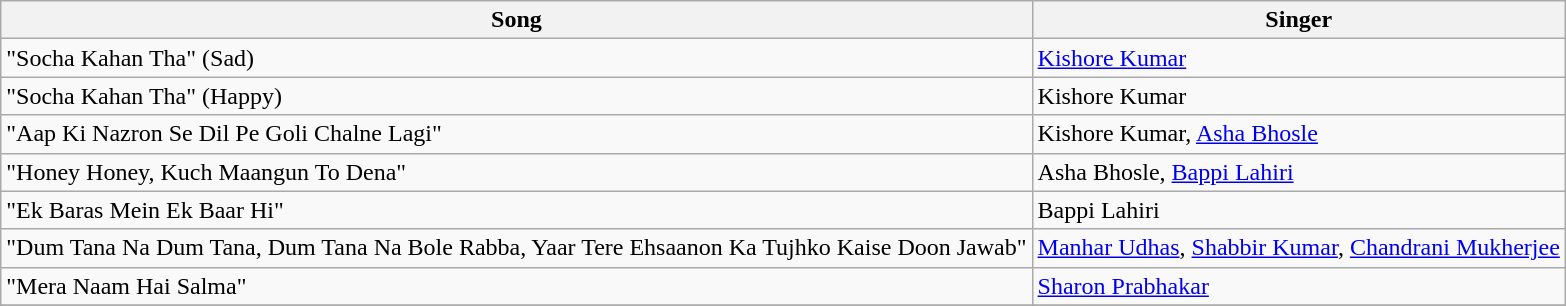<table class="wikitable">
<tr>
<th>Song</th>
<th>Singer</th>
</tr>
<tr>
<td>"Socha Kahan Tha" (Sad)</td>
<td><a href='#'>Kishore Kumar</a></td>
</tr>
<tr>
<td>"Socha Kahan Tha" (Happy)</td>
<td>Kishore Kumar</td>
</tr>
<tr>
<td>"Aap Ki Nazron Se Dil Pe Goli Chalne Lagi"</td>
<td>Kishore Kumar, <a href='#'>Asha Bhosle</a></td>
</tr>
<tr>
<td>"Honey Honey, Kuch Maangun To Dena"</td>
<td>Asha Bhosle, <a href='#'>Bappi Lahiri</a></td>
</tr>
<tr>
<td>"Ek Baras Mein Ek Baar Hi"</td>
<td>Bappi Lahiri</td>
</tr>
<tr>
<td>"Dum Tana Na Dum Tana, Dum Tana Na Bole Rabba, Yaar Tere Ehsaanon Ka Tujhko Kaise Doon Jawab"</td>
<td><a href='#'>Manhar Udhas</a>, <a href='#'>Shabbir Kumar</a>, <a href='#'>Chandrani Mukherjee</a></td>
</tr>
<tr>
<td>"Mera Naam Hai Salma"</td>
<td><a href='#'>Sharon Prabhakar</a></td>
</tr>
<tr>
</tr>
</table>
